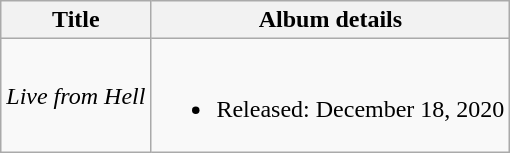<table class="wikitable">
<tr>
<th>Title</th>
<th>Album details</th>
</tr>
<tr>
<td><em>Live from Hell</em></td>
<td><br><ul><li>Released: December 18, 2020</li></ul></td>
</tr>
</table>
